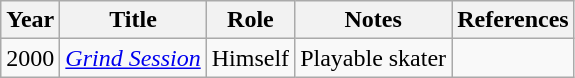<table class="wikitable sortable">
<tr>
<th>Year</th>
<th>Title</th>
<th>Role</th>
<th class="unsortable">Notes</th>
<th>References</th>
</tr>
<tr>
<td>2000</td>
<td><em><a href='#'>Grind Session</a></em></td>
<td>Himself</td>
<td>Playable skater</td>
<td></td>
</tr>
</table>
